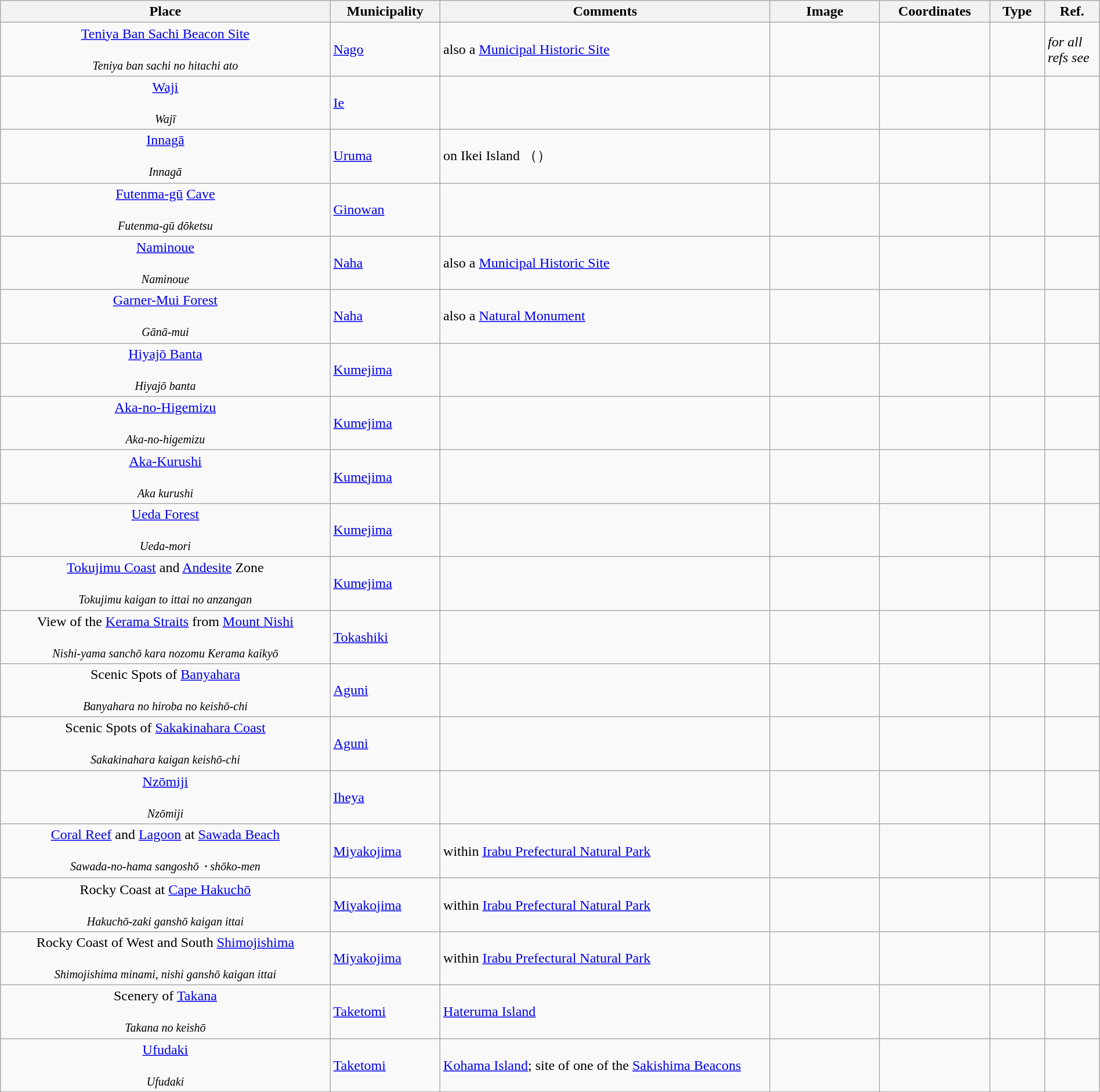<table class="wikitable sortable"  style="width:100%;">
<tr>
<th width="30%" align="left">Place</th>
<th width="10%" align="left">Municipality</th>
<th width="30%" align="left" class="unsortable">Comments</th>
<th width="10%" align="left"  class="unsortable">Image</th>
<th width="10%" align="left" class="unsortable">Coordinates</th>
<th width="5%" align="left">Type</th>
<th width="5%" align="left"  class="unsortable">Ref.</th>
</tr>
<tr>
<td align="center"><a href='#'>Teniya Ban Sachi Beacon Site</a><br><br><small><em>Teniya ban sachi no hitachi ato</em></small></td>
<td><a href='#'>Nago</a></td>
<td>also a <a href='#'>Municipal Historic Site</a></td>
<td></td>
<td></td>
<td></td>
<td><em>for all refs see</em> </td>
</tr>
<tr>
<td align="center"><a href='#'>Waji</a><br><br><small><em>Wajī</em></small></td>
<td><a href='#'>Ie</a></td>
<td></td>
<td></td>
<td></td>
<td></td>
<td></td>
</tr>
<tr>
<td align="center"><a href='#'>Innagā</a><br><br><small><em>Innagā</em></small></td>
<td><a href='#'>Uruma</a></td>
<td>on Ikei Island （）</td>
<td></td>
<td></td>
<td></td>
<td></td>
</tr>
<tr>
<td align="center"><a href='#'>Futenma-gū</a> <a href='#'>Cave</a><br><br><small><em>Futenma-gū dōketsu</em></small></td>
<td><a href='#'>Ginowan</a></td>
<td></td>
<td></td>
<td></td>
<td></td>
<td></td>
</tr>
<tr>
<td align="center"><a href='#'>Naminoue</a><br><br><small><em>Naminoue</em></small></td>
<td><a href='#'>Naha</a></td>
<td>also a <a href='#'>Municipal Historic Site</a></td>
<td></td>
<td></td>
<td></td>
<td></td>
</tr>
<tr>
<td align="center"><a href='#'>Garner-Mui Forest</a><br><br><small><em>Gānā-mui</em></small></td>
<td><a href='#'>Naha</a></td>
<td>also a <a href='#'>Natural Monument</a></td>
<td></td>
<td></td>
<td></td>
<td></td>
</tr>
<tr>
<td align="center"><a href='#'>Hiyajō Banta</a><br><br><small><em>Hiyajō banta</em></small></td>
<td><a href='#'>Kumejima</a></td>
<td></td>
<td></td>
<td></td>
<td></td>
<td></td>
</tr>
<tr>
<td align="center"><a href='#'>Aka-no-Higemizu</a><br><br><small><em>Aka-no-higemizu</em></small></td>
<td><a href='#'>Kumejima</a></td>
<td></td>
<td></td>
<td></td>
<td></td>
<td></td>
</tr>
<tr>
<td align="center"><a href='#'>Aka-Kurushi</a><br><br><small><em>Aka kurushi</em></small></td>
<td><a href='#'>Kumejima</a></td>
<td></td>
<td></td>
<td></td>
<td></td>
<td></td>
</tr>
<tr>
<td align="center"><a href='#'>Ueda Forest</a><br><br><small><em>Ueda-mori</em></small></td>
<td><a href='#'>Kumejima</a></td>
<td></td>
<td></td>
<td></td>
<td></td>
<td></td>
</tr>
<tr>
<td align="center"><a href='#'>Tokujimu Coast</a> and <a href='#'>Andesite</a> Zone<br><br><small><em>Tokujimu kaigan to ittai no anzangan</em></small></td>
<td><a href='#'>Kumejima</a></td>
<td></td>
<td></td>
<td></td>
<td></td>
<td></td>
</tr>
<tr>
<td align="center">View of the <a href='#'>Kerama Straits</a> from <a href='#'>Mount Nishi</a><br><br><small><em>Nishi-yama sanchō kara nozomu Kerama kaikyō</em></small></td>
<td><a href='#'>Tokashiki</a></td>
<td></td>
<td></td>
<td></td>
<td></td>
<td></td>
</tr>
<tr>
<td align="center">Scenic Spots of <a href='#'>Banyahara</a><br><br><small><em>Banyahara no hiroba no keishō-chi</em></small></td>
<td><a href='#'>Aguni</a></td>
<td></td>
<td></td>
<td></td>
<td></td>
<td></td>
</tr>
<tr>
<td align="center">Scenic Spots of <a href='#'>Sakakinahara Coast</a><br><br><small><em>Sakakinahara kaigan keishō-chi</em></small></td>
<td><a href='#'>Aguni</a></td>
<td></td>
<td></td>
<td></td>
<td></td>
<td></td>
</tr>
<tr>
<td align="center"><a href='#'>Nzōmiji</a><br><br><small><em>Nzōmiji</em></small></td>
<td><a href='#'>Iheya</a></td>
<td></td>
<td></td>
<td></td>
<td></td>
<td></td>
</tr>
<tr>
<td align="center"><a href='#'>Coral Reef</a> and <a href='#'>Lagoon</a> at <a href='#'>Sawada Beach</a><br><br><small><em>Sawada-no-hama sangoshō・shōko-men</em></small></td>
<td><a href='#'>Miyakojima</a></td>
<td>within <a href='#'>Irabu Prefectural Natural Park</a></td>
<td></td>
<td></td>
<td></td>
<td></td>
</tr>
<tr>
<td align="center">Rocky Coast at <a href='#'>Cape Hakuchō</a><br><br><small><em>Hakuchō-zaki ganshō kaigan ittai</em></small></td>
<td><a href='#'>Miyakojima</a></td>
<td>within <a href='#'>Irabu Prefectural Natural Park</a></td>
<td></td>
<td></td>
<td></td>
<td></td>
</tr>
<tr>
<td align="center">Rocky Coast of West and South <a href='#'>Shimojishima</a><br><br><small><em>Shimojishima minami, nishi ganshō kaigan ittai</em></small></td>
<td><a href='#'>Miyakojima</a></td>
<td>within <a href='#'>Irabu Prefectural Natural Park</a></td>
<td></td>
<td></td>
<td></td>
<td></td>
</tr>
<tr>
<td align="center">Scenery of <a href='#'>Takana</a><br><br><small><em>Takana no keishō</em></small></td>
<td><a href='#'>Taketomi</a></td>
<td><a href='#'>Hateruma Island</a></td>
<td></td>
<td></td>
<td></td>
<td></td>
</tr>
<tr>
<td align="center"><a href='#'>Ufudaki</a><br><br><small><em>Ufudaki</em></small></td>
<td><a href='#'>Taketomi</a></td>
<td><a href='#'>Kohama Island</a>; site of one of the <a href='#'>Sakishima Beacons</a></td>
<td></td>
<td></td>
<td></td>
<td></td>
</tr>
<tr>
</tr>
</table>
